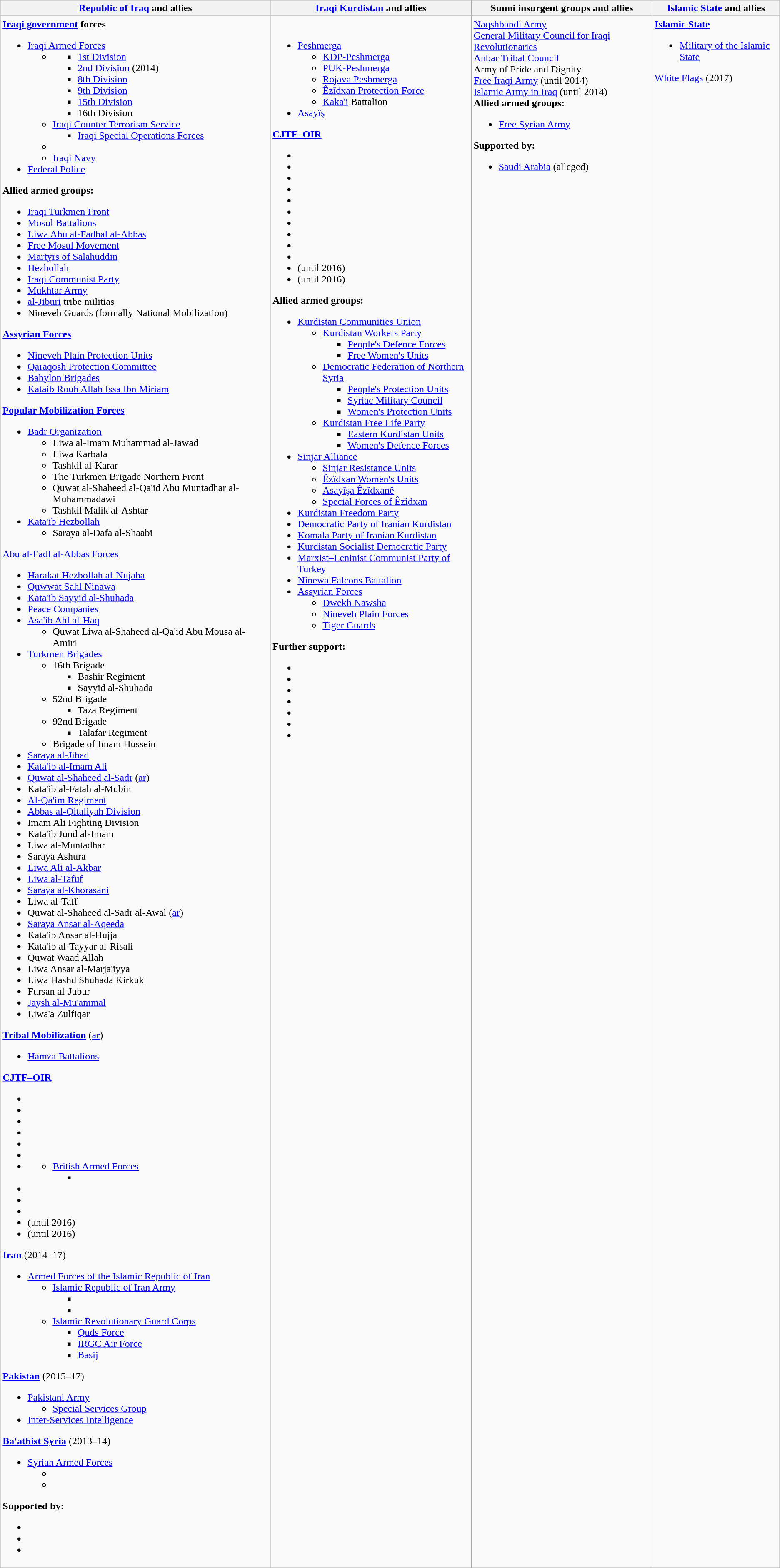<table class="wikitable">
<tr>
<th> <a href='#'>Republic of Iraq</a> and allies</th>
<th> <a href='#'>Iraqi Kurdistan</a> and allies</th>
<th> Sunni insurgent groups and allies</th>
<th> <a href='#'>Islamic State</a> and allies</th>
</tr>
<tr>
<td valign=top> <strong><a href='#'>Iraqi government</a> forces</strong><br><ul><li> <a href='#'>Iraqi Armed Forces</a><ul><li><ul><li> <a href='#'>1st Division</a></li><li> <a href='#'>2nd Division</a> (2014)</li><li><a href='#'>8th Division</a></li><li><a href='#'>9th Division</a></li><li><a href='#'>15th Division</a></li><li>16th Division</li></ul></li><li> <a href='#'>Iraqi Counter Terrorism Service</a><ul><li> <a href='#'>Iraqi Special Operations Forces</a></li></ul></li><li></li><li> <a href='#'>Iraqi Navy</a></li></ul></li><li> <a href='#'>Federal Police</a></li></ul><strong>Allied armed groups:</strong><ul><li> <a href='#'>Iraqi Turkmen Front</a></li><li><a href='#'>Mosul Battalions</a></li><li> <a href='#'>Liwa Abu al-Fadhal al-Abbas</a></li><li><a href='#'>Free Mosul Movement</a></li><li><a href='#'>Martyrs of Salahuddin</a></li><li>  <a href='#'>Hezbollah</a></li><li> <a href='#'>Iraqi Communist Party</a></li><li> <a href='#'>Mukhtar Army</a></li><li><a href='#'>al-Jiburi</a> tribe militias</li><li> Nineveh Guards (formally National Mobilization)</li></ul> <strong><a href='#'>Assyrian Forces</a></strong><ul><li> <a href='#'>Nineveh Plain Protection Units</a></li><li><a href='#'>Qaraqosh Protection Committee</a></li><li> <a href='#'>Babylon Brigades</a></li><li><a href='#'>Kataib Rouh Allah Issa Ibn Miriam</a></li></ul> <strong><a href='#'>Popular Mobilization Forces</a></strong><ul><li> <a href='#'>Badr Organization</a><ul><li>Liwa al-Imam Muhammad al-Jawad</li><li>Liwa Karbala</li><li>Tashkil al-Karar</li><li>The Turkmen Brigade Northern Front</li><li>Quwat al-Shaheed al-Qa'id Abu Muntadhar al-Muhammadawi</li><li>Tashkil Malik al-Ashtar</li></ul></li><li> <a href='#'>Kata'ib Hezbollah</a><ul><li>Saraya al-Dafa al-Shaabi</li></ul></li></ul> <a href='#'>Abu al-Fadl al-Abbas Forces</a><ul><li><a href='#'>Harakat Hezbollah al-Nujaba</a></li><li> <a href='#'>Quwwat Sahl Ninawa</a></li><li><a href='#'>Kata'ib Sayyid al-Shuhada</a></li><li> <a href='#'>Peace Companies</a></li><li> <a href='#'>Asa'ib Ahl al-Haq</a><ul><li>Quwat Liwa al-Shaheed al-Qa'id Abu Mousa al-Amiri</li></ul></li><li> <a href='#'>Turkmen Brigades</a><ul><li>16th Brigade<ul><li>Bashir Regiment</li><li>Sayyid al-Shuhada</li></ul></li><li>52nd Brigade<ul><li>Taza Regiment</li></ul></li><li>92nd Brigade<ul><li>Talafar Regiment</li></ul></li><li>Brigade of Imam Hussein</li></ul></li><li><a href='#'>Saraya al-Jihad</a></li><li><a href='#'>Kata'ib al-Imam Ali</a></li><li><a href='#'>Quwat al-Shaheed al-Sadr</a> (<a href='#'>ar</a>)</li><li>Kata'ib al-Fatah al-Mubin</li><li><a href='#'>Al-Qa'im Regiment</a></li><li><a href='#'>Abbas al-Qitaliyah Division</a></li><li>Imam Ali Fighting Division</li><li>Kata'ib Jund al-Imam</li><li>Liwa al-Muntadhar</li><li>Saraya Ashura</li><li><a href='#'>Liwa Ali al-Akbar</a></li><li><a href='#'>Liwa al-Tafuf</a></li><li><a href='#'>Saraya al-Khorasani</a></li><li>Liwa al-Taff</li><li>Quwat al-Shaheed al-Sadr al-Awal (<a href='#'>ar</a>)</li><li><a href='#'>Saraya Ansar al-Aqeeda</a></li><li>Kata'ib Ansar al-Hujja</li><li>Kata'ib al-Tayyar al-Risali</li><li>Quwat Waad Allah</li><li>Liwa Ansar al-Marja'iyya</li><li>Liwa Hashd Shuhada Kirkuk</li><li>Fursan al-Jubur</li><li><a href='#'>Jaysh al-Mu'ammal</a></li><li>Liwa'a Zulfiqar</li></ul> <strong><a href='#'>Tribal Mobilization</a></strong> (<a href='#'>ar</a>)<ul><li> <a href='#'>Hamza Battalions</a></li></ul> <strong><a href='#'>CJTF–OIR</a></strong><ul><li></li><li></li><li></li><li></li><li></li><li></li><li><ul><li> <a href='#'>British Armed Forces</a><ul><li></li></ul></li></ul></li><li></li><li></li><li></li><li> (until 2016)</li><li> (until 2016)</li></ul> <strong><a href='#'>Iran</a></strong> (2014–17)<ul><li> <a href='#'>Armed Forces of the Islamic Republic of Iran</a><ul><li> <a href='#'>Islamic Republic of Iran Army</a><ul><li></li><li></li></ul></li><li> <a href='#'>Islamic Revolutionary Guard Corps</a><ul><li> <a href='#'>Quds Force</a></li><li> <a href='#'>IRGC Air Force</a></li><li> <a href='#'>Basij</a></li></ul></li></ul></li></ul> <strong><a href='#'>Pakistan</a></strong> (2015–17)<ul><li> <a href='#'>Pakistani Army</a><ul><li> <a href='#'>Special Services Group</a></li></ul></li><li> <a href='#'>Inter-Services Intelligence</a></li></ul> <strong><a href='#'>Ba'athist Syria</a></strong> (2013–14)<ul><li> <a href='#'>Syrian Armed Forces</a><ul><li></li><li></li></ul></li></ul><strong>Supported by:</strong><ul><li></li><li></li><li></li></ul></td>
<td valign=top><strong></strong><br><ul><li> <a href='#'>Peshmerga</a><ul><li> <a href='#'>KDP-Peshmerga</a></li><li> <a href='#'>PUK-Peshmerga</a></li><li><a href='#'>Rojava Peshmerga</a></li><li> <a href='#'>Êzîdxan Protection Force</a></li><li><a href='#'>Kaka'i</a> Battalion</li></ul></li><li> <a href='#'>Asayîş</a></li></ul> <strong><a href='#'>CJTF–OIR</a></strong><ul><li></li><li></li><li></li><li></li><li></li><li></li><li></li><li></li><li></li><li></li><li> (until 2016)</li><li> (until 2016)</li></ul><strong>Allied armed groups:</strong><ul><li> <a href='#'>Kurdistan Communities Union</a><ul><li> <a href='#'>Kurdistan Workers Party</a><ul><li> <a href='#'>People's Defence Forces</a></li><li> <a href='#'>Free Women's Units</a></li></ul></li><li> <a href='#'>Democratic Federation of Northern Syria</a><ul><li> <a href='#'>People's Protection Units</a></li><li> <a href='#'>Syriac Military Council</a></li><li> <a href='#'>Women's Protection Units</a></li></ul></li><li> <a href='#'>Kurdistan Free Life Party</a><ul><li> <a href='#'>Eastern Kurdistan Units</a></li><li> <a href='#'>Women's Defence Forces</a></li></ul></li></ul></li><li> <a href='#'>Sinjar Alliance</a><ul><li> <a href='#'>Sinjar Resistance Units</a></li><li> <a href='#'>Êzîdxan Women's Units</a></li><li> <a href='#'>Asayîşa Êzîdxanê</a></li><li><a href='#'>Special Forces of Êzîdxan</a></li></ul></li><li> <a href='#'>Kurdistan Freedom Party</a></li><li> <a href='#'>Democratic Party of Iranian Kurdistan</a></li><li> <a href='#'>Komala Party of Iranian Kurdistan</a></li><li><a href='#'>Kurdistan Socialist Democratic Party</a></li><li> <a href='#'>Marxist–Leninist Communist Party of Turkey</a></li><li><a href='#'>Ninewa Falcons Battalion</a></li><li> <a href='#'>Assyrian Forces</a><ul><li><a href='#'>Dwekh Nawsha</a></li><li><a href='#'>Nineveh Plain Forces</a></li><li><a href='#'>Tiger Guards</a></li></ul></li></ul><strong>Further support:</strong><ul><li></li><li></li><li></li><li></li><li></li><li></li><li></li></ul></td>
<td valign=top> <a href='#'>Naqshbandi Army</a><br> <a href='#'>General Military Council for Iraqi Revolutionaries</a><br> <a href='#'>Anbar Tribal Council</a><br> Army of Pride and Dignity<br> <a href='#'>Free Iraqi Army</a> (until 2014)<br> <a href='#'>Islamic Army in Iraq</a> (until 2014)<br><strong>Allied armed groups:</strong><br><ul><li> <a href='#'>Free Syrian Army</a></li></ul><strong>Supported by:</strong><ul><li> <a href='#'>Saudi Arabia</a> (alleged)</li></ul></td>
<td valign=top><strong> <a href='#'>Islamic State</a></strong><br><ul><li> <a href='#'>Military of the Islamic State</a></li></ul> <a href='#'>White Flags</a> (2017)</td>
</tr>
</table>
